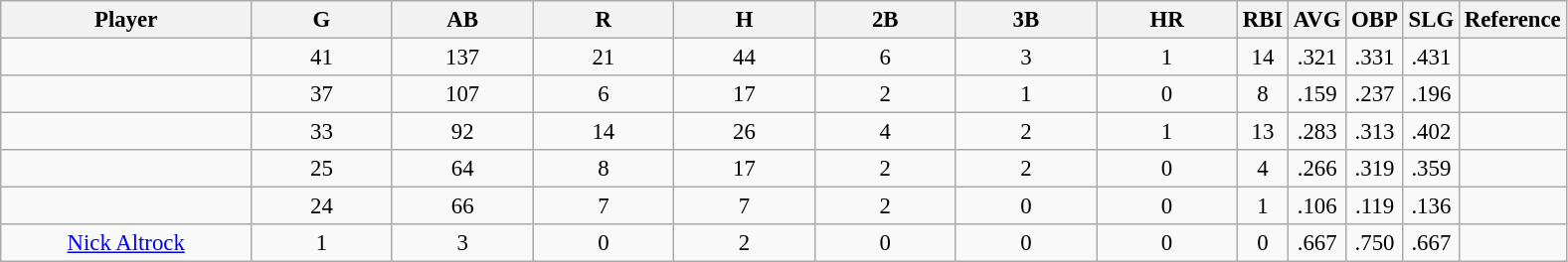<table class="wikitable sortable" style="text-align:center; font-size: 95%;">
<tr>
<th bgcolor="#DDDDFF" width="16%">Player</th>
<th bgcolor="#DDDDFF" width="9%">G</th>
<th bgcolor="#DDDDFF" width="9%">AB</th>
<th bgcolor="#DDDDFF" width="9%">R</th>
<th bgcolor="#DDDDFF" width="9%">H</th>
<th bgcolor="#DDDDFF" width="9%">2B</th>
<th bgcolor="#DDDDFF" width="9%">3B</th>
<th bgcolor="#DDDFFF" width="9%">HR</th>
<th>RBI</th>
<th>AVG</th>
<th>OBP</th>
<th>SLG</th>
<th>Reference</th>
</tr>
<tr>
<td></td>
<td>41</td>
<td>137</td>
<td>21</td>
<td>44</td>
<td>6</td>
<td>3</td>
<td>1</td>
<td>14</td>
<td>.321</td>
<td>.331</td>
<td>.431</td>
<td></td>
</tr>
<tr>
<td></td>
<td>37</td>
<td>107</td>
<td>6</td>
<td>17</td>
<td>2</td>
<td>1</td>
<td>0</td>
<td>8</td>
<td>.159</td>
<td>.237</td>
<td>.196</td>
<td></td>
</tr>
<tr>
<td></td>
<td>33</td>
<td>92</td>
<td>14</td>
<td>26</td>
<td>4</td>
<td>2</td>
<td>1</td>
<td>13</td>
<td>.283</td>
<td>.313</td>
<td>.402</td>
<td></td>
</tr>
<tr>
<td></td>
<td>25</td>
<td>64</td>
<td>8</td>
<td>17</td>
<td>2</td>
<td>2</td>
<td>0</td>
<td>4</td>
<td>.266</td>
<td>.319</td>
<td>.359</td>
<td></td>
</tr>
<tr>
<td></td>
<td>24</td>
<td>66</td>
<td>7</td>
<td>7</td>
<td>2</td>
<td>0</td>
<td>0</td>
<td>1</td>
<td>.106</td>
<td>.119</td>
<td>.136</td>
<td></td>
</tr>
<tr>
<td><a href='#'>Nick Altrock</a></td>
<td>1</td>
<td>3</td>
<td>0</td>
<td>2</td>
<td>0</td>
<td>0</td>
<td>0</td>
<td>0</td>
<td>.667</td>
<td>.750</td>
<td>.667</td>
<td></td>
</tr>
</table>
